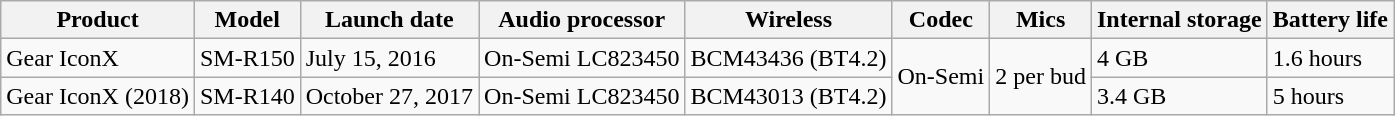<table class="wikitable">
<tr>
<th>Product</th>
<th>Model</th>
<th>Launch date</th>
<th>Audio processor</th>
<th>Wireless</th>
<th>Codec</th>
<th>Mics</th>
<th>Internal storage</th>
<th>Battery life</th>
</tr>
<tr>
<td>Gear IconX</td>
<td>SM-R150</td>
<td>July 15, 2016</td>
<td>On-Semi LC823450</td>
<td>BCM43436 (BT4.2)</td>
<td rowspan="2">On-Semi</td>
<td rowspan="2">2 per bud</td>
<td>4 GB</td>
<td>1.6 hours</td>
</tr>
<tr>
<td>Gear IconX (2018)</td>
<td>SM-R140</td>
<td>October 27, 2017</td>
<td>On-Semi LC823450</td>
<td>BCM43013 (BT4.2)</td>
<td>3.4 GB</td>
<td>5 hours</td>
</tr>
</table>
